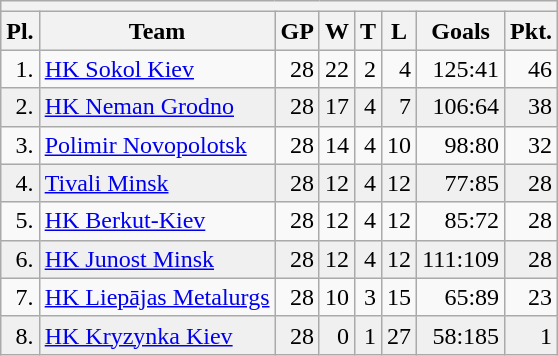<table class="wikitable">
<tr>
<th colspan="9"></th>
</tr>
<tr bgcolor = "#e0e0e0">
<th>Pl.</th>
<th>Team</th>
<th>GP</th>
<th>W</th>
<th>T</th>
<th>L</th>
<th>Goals</th>
<th>Pkt.</th>
</tr>
<tr align="right">
<td>1.</td>
<td align="left"><a href='#'>HK Sokol Kiev</a></td>
<td>28</td>
<td>22</td>
<td>2</td>
<td>4</td>
<td>125:41</td>
<td>46</td>
</tr>
<tr align="right" bgcolor="#f0f0f0">
<td>2.</td>
<td align="left"><a href='#'>HK Neman Grodno</a></td>
<td>28</td>
<td>17</td>
<td>4</td>
<td>7</td>
<td>106:64</td>
<td>38</td>
</tr>
<tr align="right">
<td>3.</td>
<td align="left"><a href='#'>Polimir Novopolotsk</a></td>
<td>28</td>
<td>14</td>
<td>4</td>
<td>10</td>
<td>98:80</td>
<td>32</td>
</tr>
<tr align="right" bgcolor="#f0f0f0">
<td>4.</td>
<td align="left"><a href='#'>Tivali Minsk</a></td>
<td>28</td>
<td>12</td>
<td>4</td>
<td>12</td>
<td>77:85</td>
<td>28</td>
</tr>
<tr align="right">
<td>5.</td>
<td align="left"><a href='#'>HK Berkut-Kiev</a></td>
<td>28</td>
<td>12</td>
<td>4</td>
<td>12</td>
<td>85:72</td>
<td>28</td>
</tr>
<tr align="right" bgcolor="#f0f0f0">
<td>6.</td>
<td align="left"><a href='#'>HK Junost Minsk</a></td>
<td>28</td>
<td>12</td>
<td>4</td>
<td>12</td>
<td>111:109</td>
<td>28</td>
</tr>
<tr align="right">
<td>7.</td>
<td align="left"><a href='#'>HK Liepājas Metalurgs</a></td>
<td>28</td>
<td>10</td>
<td>3</td>
<td>15</td>
<td>65:89</td>
<td>23</td>
</tr>
<tr align="right" bgcolor="#f0f0f0">
<td>8.</td>
<td align="left"><a href='#'>HK Kryzynka Kiev</a></td>
<td>28</td>
<td>0</td>
<td>1</td>
<td>27</td>
<td>58:185</td>
<td>1</td>
</tr>
</table>
